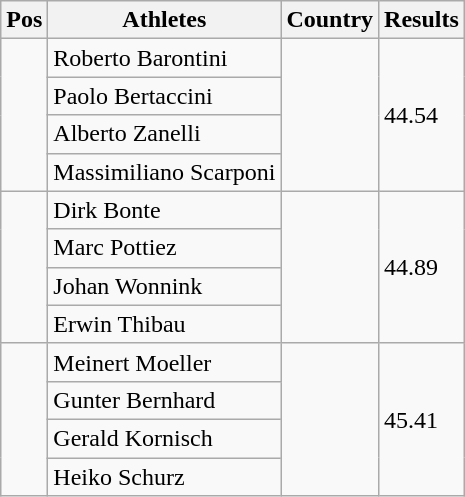<table class="wikitable wikble">
<tr>
<th>Pos</th>
<th>Athletes</th>
<th>Country</th>
<th>Results</th>
</tr>
<tr>
<td rowspan="4"></td>
<td>Roberto Barontini</td>
<td rowspan="4"></td>
<td rowspan="4">44.54</td>
</tr>
<tr>
<td>Paolo Bertaccini</td>
</tr>
<tr>
<td>Alberto Zanelli</td>
</tr>
<tr>
<td>Massimiliano Scarponi</td>
</tr>
<tr>
<td rowspan="4"></td>
<td>Dirk Bonte</td>
<td rowspan="4"></td>
<td rowspan="4">44.89</td>
</tr>
<tr>
<td>Marc Pottiez</td>
</tr>
<tr>
<td>Johan Wonnink</td>
</tr>
<tr>
<td>Erwin Thibau</td>
</tr>
<tr>
<td rowspan="4"></td>
<td>Meinert Moeller</td>
<td rowspan="4"></td>
<td rowspan="4">45.41</td>
</tr>
<tr>
<td>Gunter Bernhard</td>
</tr>
<tr>
<td>Gerald Kornisch</td>
</tr>
<tr>
<td>Heiko Schurz</td>
</tr>
</table>
